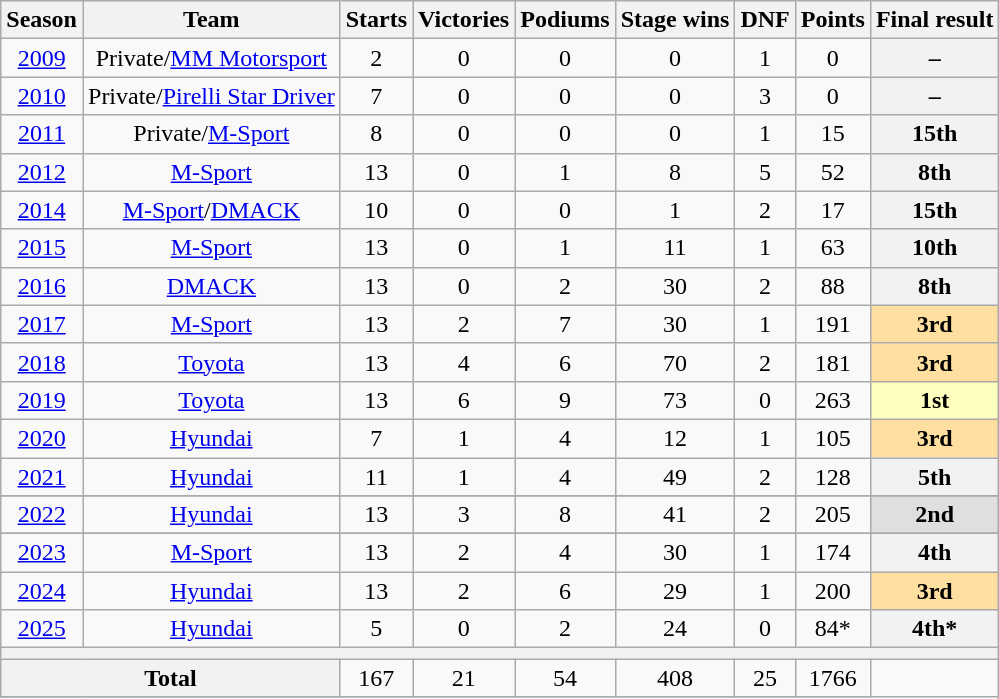<table class="wikitable" style="text-align:center;">
<tr>
<th>Season</th>
<th>Team</th>
<th>Starts</th>
<th>Victories</th>
<th>Podiums</th>
<th>Stage wins</th>
<th>DNF</th>
<th>Points</th>
<th>Final result</th>
</tr>
<tr>
<td><a href='#'>2009</a></td>
<td>Private/<a href='#'>MM Motorsport</a></td>
<td>2</td>
<td>0</td>
<td>0</td>
<td>0</td>
<td>1</td>
<td>0</td>
<th>–</th>
</tr>
<tr>
<td><a href='#'>2010</a></td>
<td>Private/<a href='#'>Pirelli Star Driver</a></td>
<td>7</td>
<td>0</td>
<td>0</td>
<td>0</td>
<td>3</td>
<td>0</td>
<th>–</th>
</tr>
<tr>
<td><a href='#'>2011</a></td>
<td>Private/<a href='#'>M-Sport</a></td>
<td>8</td>
<td>0</td>
<td>0</td>
<td>0</td>
<td>1</td>
<td>15</td>
<th>15th</th>
</tr>
<tr>
<td><a href='#'>2012</a></td>
<td><a href='#'>M-Sport</a></td>
<td>13</td>
<td>0</td>
<td>1</td>
<td>8</td>
<td>5</td>
<td>52</td>
<th>8th</th>
</tr>
<tr>
<td><a href='#'>2014</a></td>
<td><a href='#'>M-Sport</a>/<a href='#'>DMACK</a></td>
<td>10</td>
<td>0</td>
<td>0</td>
<td>1</td>
<td>2</td>
<td>17</td>
<th>15th</th>
</tr>
<tr>
<td><a href='#'>2015</a></td>
<td><a href='#'>M-Sport</a></td>
<td>13</td>
<td>0</td>
<td>1</td>
<td>11</td>
<td>1</td>
<td>63</td>
<th>10th</th>
</tr>
<tr>
<td><a href='#'>2016</a></td>
<td><a href='#'>DMACK</a></td>
<td>13</td>
<td>0</td>
<td>2</td>
<td>30</td>
<td>2</td>
<td>88</td>
<th>8th</th>
</tr>
<tr>
<td><a href='#'>2017</a></td>
<td><a href='#'>M-Sport</a></td>
<td>13</td>
<td>2</td>
<td>7</td>
<td>30</td>
<td>1</td>
<td>191</td>
<th style="background:#FFDF9F;">3rd</th>
</tr>
<tr>
<td><a href='#'>2018</a></td>
<td><a href='#'>Toyota</a></td>
<td>13</td>
<td>4</td>
<td>6</td>
<td>70</td>
<td>2</td>
<td>181</td>
<th style="background:#FFDF9F;">3rd</th>
</tr>
<tr>
<td><a href='#'>2019</a></td>
<td><a href='#'>Toyota</a></td>
<td>13</td>
<td>6</td>
<td>9</td>
<td>73</td>
<td>0</td>
<td>263</td>
<th style="background:#FFFFBF;">1st</th>
</tr>
<tr>
<td><a href='#'>2020</a></td>
<td><a href='#'>Hyundai</a></td>
<td>7</td>
<td>1</td>
<td>4</td>
<td>12</td>
<td>1</td>
<td>105</td>
<th style="background:#FFDF9F;">3rd</th>
</tr>
<tr>
<td><a href='#'>2021</a></td>
<td><a href='#'>Hyundai</a></td>
<td>11</td>
<td>1</td>
<td>4</td>
<td>49</td>
<td>2</td>
<td>128</td>
<th>5th</th>
</tr>
<tr bgcolor=#DDDDDD>
</tr>
<tr>
<td><a href='#'>2022</a></td>
<td><a href='#'>Hyundai</a></td>
<td>13</td>
<td>3</td>
<td>8</td>
<td>41</td>
<td>2</td>
<td>205</td>
<th style="background:#DFDFDF;">2nd</th>
</tr>
<tr bgcolor=#CFCFFF>
</tr>
<tr>
<td><a href='#'>2023</a></td>
<td><a href='#'>M-Sport</a></td>
<td>13</td>
<td>2</td>
<td>4</td>
<td>30</td>
<td>1</td>
<td>174</td>
<th style="background:#;">4th</th>
</tr>
<tr>
<td><a href='#'>2024</a></td>
<td><a href='#'>Hyundai</a></td>
<td>13</td>
<td>2</td>
<td>6</td>
<td>29</td>
<td>1</td>
<td>200</td>
<th style="background:#FFDF9F;">3rd</th>
</tr>
<tr>
<td><a href='#'>2025</a></td>
<td><a href='#'>Hyundai</a></td>
<td>5</td>
<td>0</td>
<td>2</td>
<td>24</td>
<td>0</td>
<td>84*</td>
<th style="background:#;">4th*</th>
</tr>
<tr>
<th colspan=9></th>
</tr>
<tr>
<th colspan=2>Total</th>
<td>167</td>
<td>21</td>
<td>54</td>
<td>408</td>
<td>25</td>
<td>1766</td>
</tr>
<tr>
</tr>
</table>
